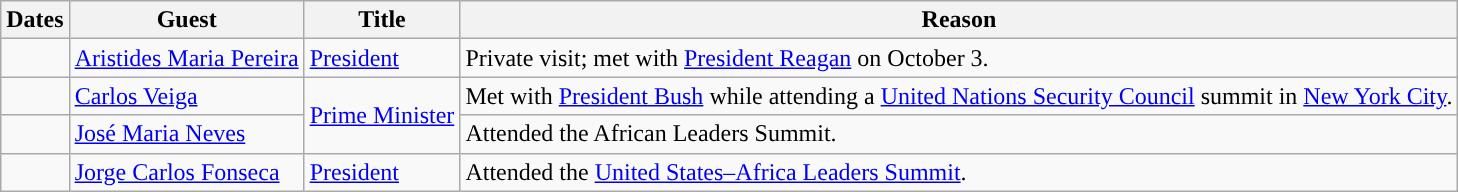<table class="wikitable sortable">
<tr>
<th>Dates</th>
<th>Guest</th>
<th>Title</th>
<th>Reason</th>
</tr>
<tr>
<td></td>
<td><a href='#'>Aristides Maria Pereira</a></td>
<td><a href='#'>President</a></td>
<td>Private visit; met with <a href='#'>President Reagan</a> on October 3.</td>
</tr>
<tr>
<td></td>
<td><a href='#'>Carlos Veiga</a></td>
<td rowspan=2><a href='#'>Prime Minister</a></td>
<td>Met with <a href='#'>President Bush</a> while attending a <a href='#'>United Nations Security Council</a> summit in <a href='#'>New York City</a>.</td>
</tr>
<tr>
<td></td>
<td><a href='#'>José Maria Neves</a></td>
<td>Attended the African Leaders Summit.</td>
</tr>
<tr>
<td></td>
<td><a href='#'>Jorge Carlos Fonseca</a></td>
<td><a href='#'>President</a></td>
<td>Attended the <a href='#'>United States–Africa Leaders Summit</a>.</td>
</tr>
</table>
